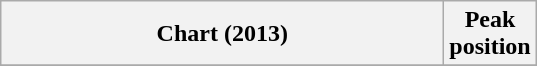<table class="wikitable plainrowheaders sortable">
<tr>
<th style="width:18em;">Chart (2013)</th>
<th>Peak<br>position</th>
</tr>
<tr>
</tr>
</table>
